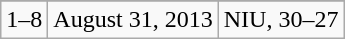<table class="wikitable">
<tr align="center">
</tr>
<tr align="center">
<td>1–8</td>
<td>August 31, 2013</td>
<td>NIU, 30–27</td>
</tr>
</table>
